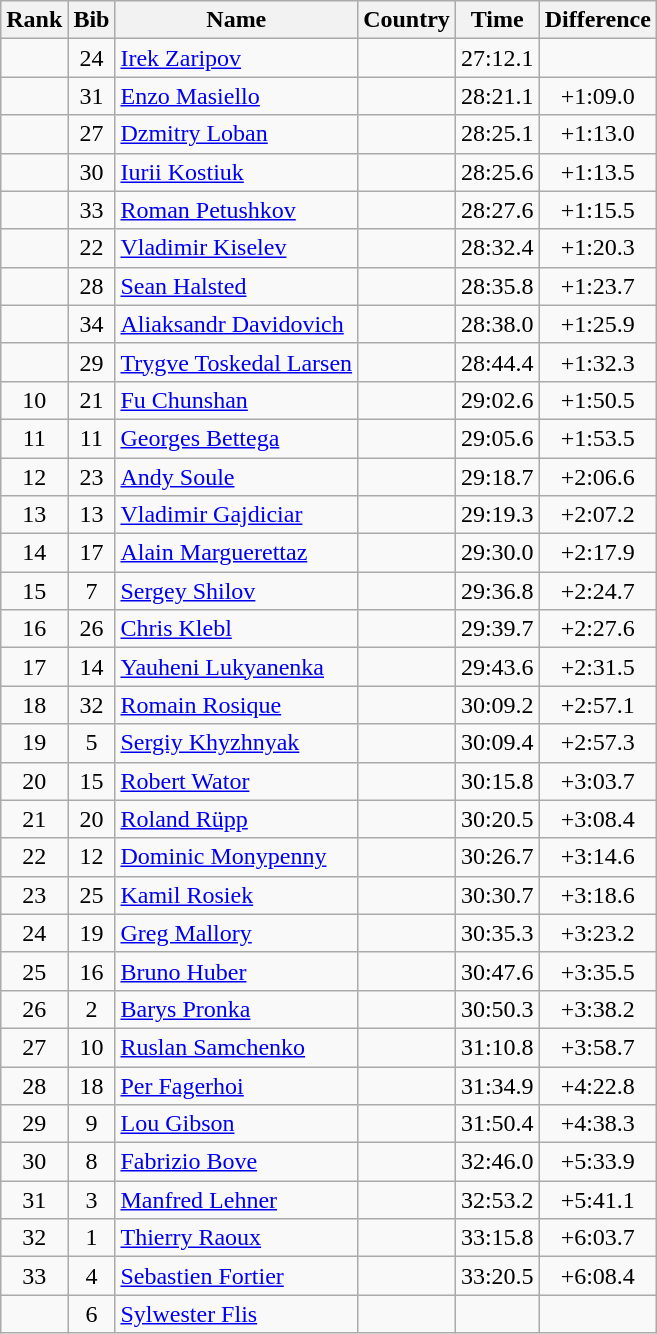<table class="wikitable sortable" style="text-align:center">
<tr>
<th>Rank</th>
<th>Bib</th>
<th>Name</th>
<th>Country</th>
<th>Time</th>
<th>Difference</th>
</tr>
<tr>
<td></td>
<td>24</td>
<td align=left><a href='#'>Irek Zaripov</a></td>
<td align=left></td>
<td>27:12.1</td>
<td></td>
</tr>
<tr>
<td></td>
<td>31</td>
<td align=left><a href='#'>Enzo Masiello</a></td>
<td align=left></td>
<td>28:21.1</td>
<td>+1:09.0</td>
</tr>
<tr>
<td></td>
<td>27</td>
<td align=left><a href='#'>Dzmitry Loban</a></td>
<td align=left></td>
<td>28:25.1</td>
<td>+1:13.0</td>
</tr>
<tr>
<td></td>
<td>30</td>
<td align=left><a href='#'>Iurii Kostiuk</a></td>
<td align=left></td>
<td>28:25.6</td>
<td>+1:13.5</td>
</tr>
<tr>
<td></td>
<td>33</td>
<td align=left><a href='#'>Roman Petushkov</a></td>
<td align=left></td>
<td>28:27.6</td>
<td>+1:15.5</td>
</tr>
<tr>
<td></td>
<td>22</td>
<td align=left><a href='#'>Vladimir Kiselev</a></td>
<td align=left></td>
<td>28:32.4</td>
<td>+1:20.3</td>
</tr>
<tr>
<td></td>
<td>28</td>
<td align=left><a href='#'>Sean Halsted</a></td>
<td align=left></td>
<td>28:35.8</td>
<td>+1:23.7</td>
</tr>
<tr>
<td></td>
<td>34</td>
<td align=left><a href='#'>Aliaksandr Davidovich</a></td>
<td align=left></td>
<td>28:38.0</td>
<td>+1:25.9</td>
</tr>
<tr>
<td></td>
<td>29</td>
<td align=left><a href='#'>Trygve Toskedal Larsen</a></td>
<td align=left></td>
<td>28:44.4</td>
<td>+1:32.3</td>
</tr>
<tr>
<td>10</td>
<td>21</td>
<td align=left><a href='#'>Fu Chunshan</a></td>
<td align=left></td>
<td>29:02.6</td>
<td>+1:50.5</td>
</tr>
<tr>
<td>11</td>
<td>11</td>
<td align=left><a href='#'>Georges Bettega</a></td>
<td align=left></td>
<td>29:05.6</td>
<td>+1:53.5</td>
</tr>
<tr>
<td>12</td>
<td>23</td>
<td align=left><a href='#'>Andy Soule</a></td>
<td align=left></td>
<td>29:18.7</td>
<td>+2:06.6</td>
</tr>
<tr>
<td>13</td>
<td>13</td>
<td align=left><a href='#'>Vladimir Gajdiciar</a></td>
<td align=left></td>
<td>29:19.3</td>
<td>+2:07.2</td>
</tr>
<tr>
<td>14</td>
<td>17</td>
<td align=left><a href='#'>Alain Marguerettaz</a></td>
<td align=left></td>
<td>29:30.0</td>
<td>+2:17.9</td>
</tr>
<tr>
<td>15</td>
<td>7</td>
<td align=left><a href='#'>Sergey Shilov</a></td>
<td align=left></td>
<td>29:36.8</td>
<td>+2:24.7</td>
</tr>
<tr>
<td>16</td>
<td>26</td>
<td align=left><a href='#'>Chris Klebl</a></td>
<td align=left></td>
<td>29:39.7</td>
<td>+2:27.6</td>
</tr>
<tr>
<td>17</td>
<td>14</td>
<td align=left><a href='#'>Yauheni Lukyanenka</a></td>
<td align=left></td>
<td>29:43.6</td>
<td>+2:31.5</td>
</tr>
<tr>
<td>18</td>
<td>32</td>
<td align=left><a href='#'>Romain Rosique</a></td>
<td align=left></td>
<td>30:09.2</td>
<td>+2:57.1</td>
</tr>
<tr>
<td>19</td>
<td>5</td>
<td align=left><a href='#'>Sergiy Khyzhnyak</a></td>
<td align=left></td>
<td>30:09.4</td>
<td>+2:57.3</td>
</tr>
<tr>
<td>20</td>
<td>15</td>
<td align=left><a href='#'>Robert Wator</a></td>
<td align=left></td>
<td>30:15.8</td>
<td>+3:03.7</td>
</tr>
<tr>
<td>21</td>
<td>20</td>
<td align=left><a href='#'>Roland Rüpp</a></td>
<td align=left></td>
<td>30:20.5</td>
<td>+3:08.4</td>
</tr>
<tr>
<td>22</td>
<td>12</td>
<td align=left><a href='#'>Dominic Monypenny</a></td>
<td align=left></td>
<td>30:26.7</td>
<td>+3:14.6</td>
</tr>
<tr>
<td>23</td>
<td>25</td>
<td align=left><a href='#'>Kamil Rosiek</a></td>
<td align=left></td>
<td>30:30.7</td>
<td>+3:18.6</td>
</tr>
<tr>
<td>24</td>
<td>19</td>
<td align=left><a href='#'>Greg Mallory</a></td>
<td align=left></td>
<td>30:35.3</td>
<td>+3:23.2</td>
</tr>
<tr>
<td>25</td>
<td>16</td>
<td align=left><a href='#'>Bruno Huber</a></td>
<td align=left></td>
<td>30:47.6</td>
<td>+3:35.5</td>
</tr>
<tr>
<td>26</td>
<td>2</td>
<td align=left><a href='#'>Barys Pronka</a></td>
<td align=left></td>
<td>30:50.3</td>
<td>+3:38.2</td>
</tr>
<tr>
<td>27</td>
<td>10</td>
<td align=left><a href='#'>Ruslan Samchenko</a></td>
<td align=left></td>
<td>31:10.8</td>
<td>+3:58.7</td>
</tr>
<tr>
<td>28</td>
<td>18</td>
<td align=left><a href='#'>Per Fagerhoi</a></td>
<td align=left></td>
<td>31:34.9</td>
<td>+4:22.8</td>
</tr>
<tr>
<td>29</td>
<td>9</td>
<td align=left><a href='#'>Lou Gibson</a></td>
<td align=left></td>
<td>31:50.4</td>
<td>+4:38.3</td>
</tr>
<tr>
<td>30</td>
<td>8</td>
<td align=left><a href='#'>Fabrizio Bove</a></td>
<td align=left></td>
<td>32:46.0</td>
<td>+5:33.9</td>
</tr>
<tr>
<td>31</td>
<td>3</td>
<td align=left><a href='#'>Manfred Lehner</a></td>
<td align=left></td>
<td>32:53.2</td>
<td>+5:41.1</td>
</tr>
<tr>
<td>32</td>
<td>1</td>
<td align=left><a href='#'>Thierry Raoux</a></td>
<td align=left></td>
<td>33:15.8</td>
<td>+6:03.7</td>
</tr>
<tr>
<td>33</td>
<td>4</td>
<td align=left><a href='#'>Sebastien Fortier</a></td>
<td align=left></td>
<td>33:20.5</td>
<td>+6:08.4</td>
</tr>
<tr>
<td></td>
<td>6</td>
<td align=left><a href='#'>Sylwester Flis</a></td>
<td align=left></td>
<td></td>
<td></td>
</tr>
</table>
